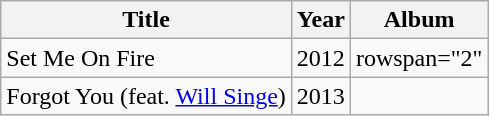<table class="wikitable">
<tr>
<th>Title</th>
<th>Year</th>
<th>Album</th>
</tr>
<tr>
<td>Set Me On Fire</td>
<td>2012</td>
<td>rowspan="2" </td>
</tr>
<tr>
<td>Forgot You (feat. <a href='#'>Will Singe</a>)</td>
<td>2013</td>
</tr>
</table>
